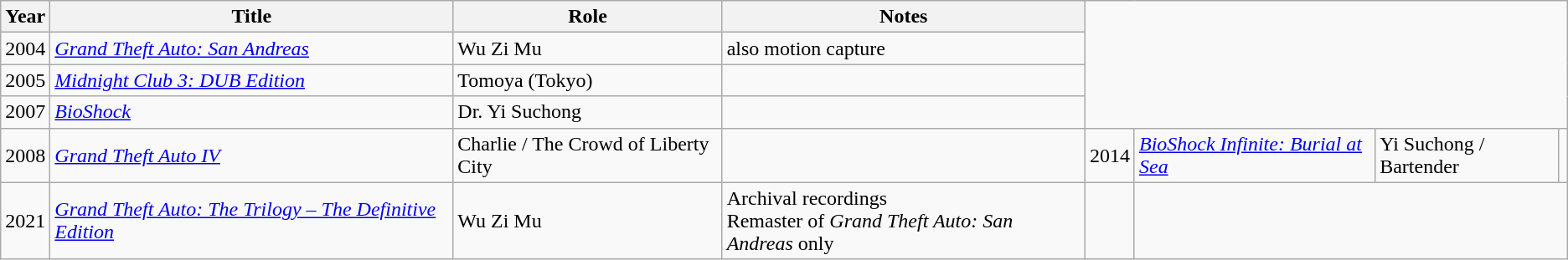<table class="wikitable sortable">
<tr>
<th>Year</th>
<th>Title</th>
<th>Role</th>
<th>Notes</th>
</tr>
<tr>
<td>2004</td>
<td><em><a href='#'>Grand Theft Auto: San Andreas</a></em></td>
<td>Wu Zi Mu</td>
<td>also motion capture</td>
</tr>
<tr>
<td>2005</td>
<td><em><a href='#'>Midnight Club 3: DUB Edition</a></em></td>
<td>Tomoya (Tokyo)</td>
<td></td>
</tr>
<tr>
<td>2007</td>
<td><em><a href='#'>BioShock</a></em></td>
<td>Dr. Yi Suchong</td>
<td></td>
</tr>
<tr>
<td>2008</td>
<td><em><a href='#'>Grand Theft Auto IV</a></em></td>
<td>Charlie / The Crowd of Liberty City</td>
<td></td>
<td>2014</td>
<td><em><a href='#'>BioShock Infinite: Burial at Sea</a></em></td>
<td>Yi Suchong / Bartender</td>
<td></td>
</tr>
<tr>
<td>2021</td>
<td><em><a href='#'>Grand Theft Auto: The Trilogy – The Definitive Edition</a></em></td>
<td>Wu Zi Mu</td>
<td>Archival recordings<br>Remaster of <em>Grand Theft Auto: San Andreas</em> only</td>
<td></td>
</tr>
</table>
